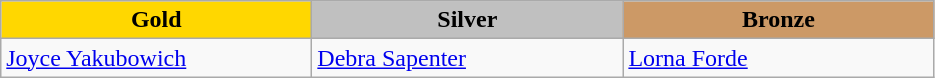<table class="wikitable" style="text-align:left">
<tr align="center">
<td width=200 bgcolor=gold><strong>Gold</strong></td>
<td width=200 bgcolor=silver><strong>Silver</strong></td>
<td width=200 bgcolor=CC9966><strong>Bronze</strong></td>
</tr>
<tr>
<td><a href='#'>Joyce Yakubowich</a><br><em></em></td>
<td><a href='#'>Debra Sapenter</a><br><em></em></td>
<td><a href='#'>Lorna Forde</a><br><em></em></td>
</tr>
</table>
